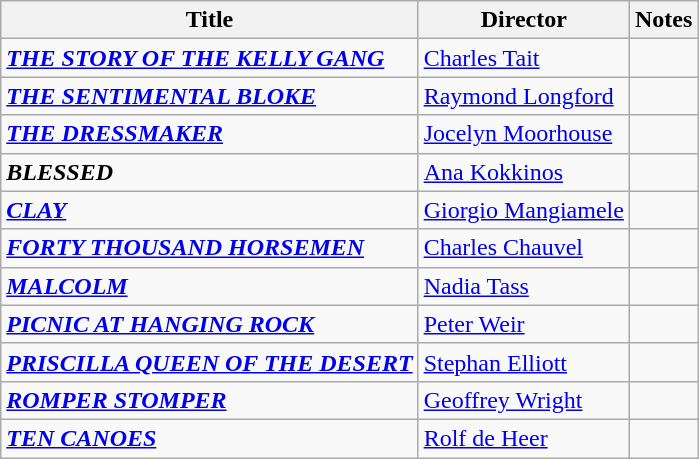<table class="wikitable">
<tr>
<th>Title</th>
<th>Director</th>
<th>Notes</th>
</tr>
<tr>
<td><a href='#'><strong><em>THE STORY OF THE KELLY GANG</em></strong></a></td>
<td><a href='#'>Charles Tait</a></td>
<td></td>
</tr>
<tr>
<td><a href='#'><strong><em>THE SENTIMENTAL BLOKE</em></strong></a></td>
<td><a href='#'>Raymond Longford</a></td>
<td></td>
</tr>
<tr>
<td><a href='#'><strong><em>THE DRESSMAKER</em></strong></a></td>
<td><a href='#'>Jocelyn Moorhouse</a></td>
<td></td>
</tr>
<tr>
<td><strong><em>BLESSED</em></strong></td>
<td><a href='#'>Ana Kokkinos</a></td>
<td></td>
</tr>
<tr>
<td><a href='#'><strong><em>CLAY</em></strong></a></td>
<td><a href='#'>Giorgio Mangiamele</a></td>
<td></td>
</tr>
<tr>
<td><a href='#'><strong><em>FORTY THOUSAND HORSEMEN</em></strong></a></td>
<td><a href='#'>Charles Chauvel</a></td>
<td></td>
</tr>
<tr>
<td><a href='#'><strong><em>MALCOLM</em></strong></a></td>
<td><a href='#'>Nadia Tass</a></td>
<td></td>
</tr>
<tr>
<td><a href='#'><strong><em>PICNIC AT HANGING ROCK</em></strong></a></td>
<td><a href='#'>Peter Weir</a></td>
<td></td>
</tr>
<tr>
<td><a href='#'><strong><em>PRISCILLA QUEEN OF THE DESERT</em></strong></a></td>
<td><a href='#'>Stephan Elliott</a></td>
<td></td>
</tr>
<tr>
<td><a href='#'><strong><em>ROMPER STOMPER</em></strong></a></td>
<td><a href='#'>Geoffrey Wright</a></td>
<td></td>
</tr>
<tr>
<td><a href='#'><strong><em>TEN CANOES</em></strong></a></td>
<td><a href='#'>Rolf de Heer</a></td>
<td></td>
</tr>
</table>
